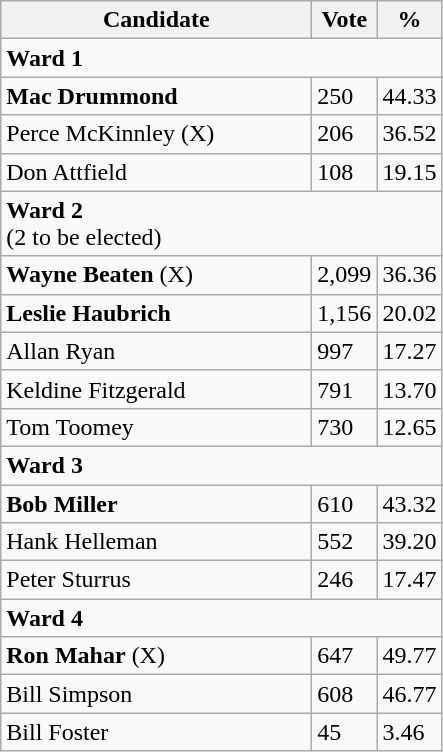<table class="wikitable">
<tr>
<th bgcolor="#DDDDFF" width="200px">Candidate</th>
<th bgcolor="#DDDDFF">Vote</th>
<th bgcolor="#DDDDFF">%</th>
</tr>
<tr>
<td colspan="4"><strong>Ward 1</strong></td>
</tr>
<tr>
<td><strong>Mac Drummond</strong></td>
<td>250</td>
<td>44.33</td>
</tr>
<tr>
<td>Perce McKinnley (X)</td>
<td>206</td>
<td>36.52</td>
</tr>
<tr>
<td>Don Attfield</td>
<td>108</td>
<td>19.15</td>
</tr>
<tr>
<td colspan="4"><strong>Ward 2</strong> <br> (2 to be elected)</td>
</tr>
<tr>
<td><strong>Wayne Beaten</strong> (X)</td>
<td>2,099</td>
<td>36.36</td>
</tr>
<tr>
<td><strong>Leslie Haubrich</strong></td>
<td>1,156</td>
<td>20.02</td>
</tr>
<tr>
<td>Allan Ryan</td>
<td>997</td>
<td>17.27</td>
</tr>
<tr>
<td>Keldine Fitzgerald</td>
<td>791</td>
<td>13.70</td>
</tr>
<tr>
<td>Tom Toomey</td>
<td>730</td>
<td>12.65</td>
</tr>
<tr>
<td colspan="4"><strong>Ward 3</strong></td>
</tr>
<tr>
<td><strong>Bob Miller</strong></td>
<td>610</td>
<td>43.32</td>
</tr>
<tr>
<td>Hank Helleman</td>
<td>552</td>
<td>39.20</td>
</tr>
<tr>
<td>Peter Sturrus</td>
<td>246</td>
<td>17.47</td>
</tr>
<tr>
<td colspan="4"><strong>Ward 4</strong></td>
</tr>
<tr>
<td><strong>Ron Mahar</strong> (X)</td>
<td>647</td>
<td>49.77</td>
</tr>
<tr>
<td>Bill Simpson</td>
<td>608</td>
<td>46.77</td>
</tr>
<tr>
<td>Bill Foster</td>
<td>45</td>
<td>3.46</td>
</tr>
</table>
